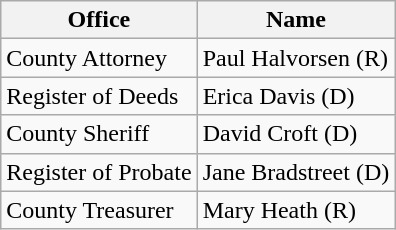<table class=wikitable>
<tr valign=bottom>
<th>Office</th>
<th>Name</th>
</tr>
<tr>
<td>County Attorney</td>
<td>Paul Halvorsen (R)</td>
</tr>
<tr>
<td>Register of Deeds</td>
<td>Erica Davis (D)</td>
</tr>
<tr>
<td>County Sheriff</td>
<td>David Croft (D)</td>
</tr>
<tr>
<td>Register of Probate</td>
<td>Jane Bradstreet (D)</td>
</tr>
<tr>
<td>County Treasurer</td>
<td>Mary Heath (R)</td>
</tr>
</table>
